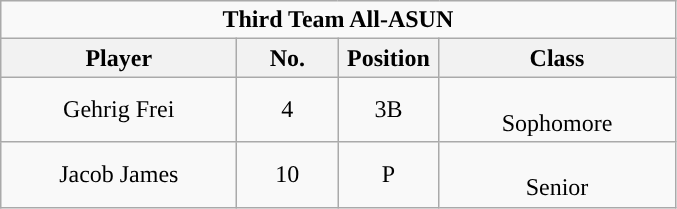<table class="wikitable" style="text-align:center">
<tr>
<td colspan="5"><strong>Third Team All-ASUN</strong></td>
</tr>
<tr>
<th style="width:150px; ">Player</th>
<th style="width:60px; ">No.</th>
<th style="width:60px; ">Position</th>
<th style="width:150px; ">Class</th>
</tr>
<tr>
<td>Gehrig Frei</td>
<td>4</td>
<td>3B</td>
<td><br> Sophomore</td>
</tr>
<tr>
<td>Jacob James</td>
<td>10</td>
<td>P</td>
<td><br>Senior</td>
</tr>
</table>
